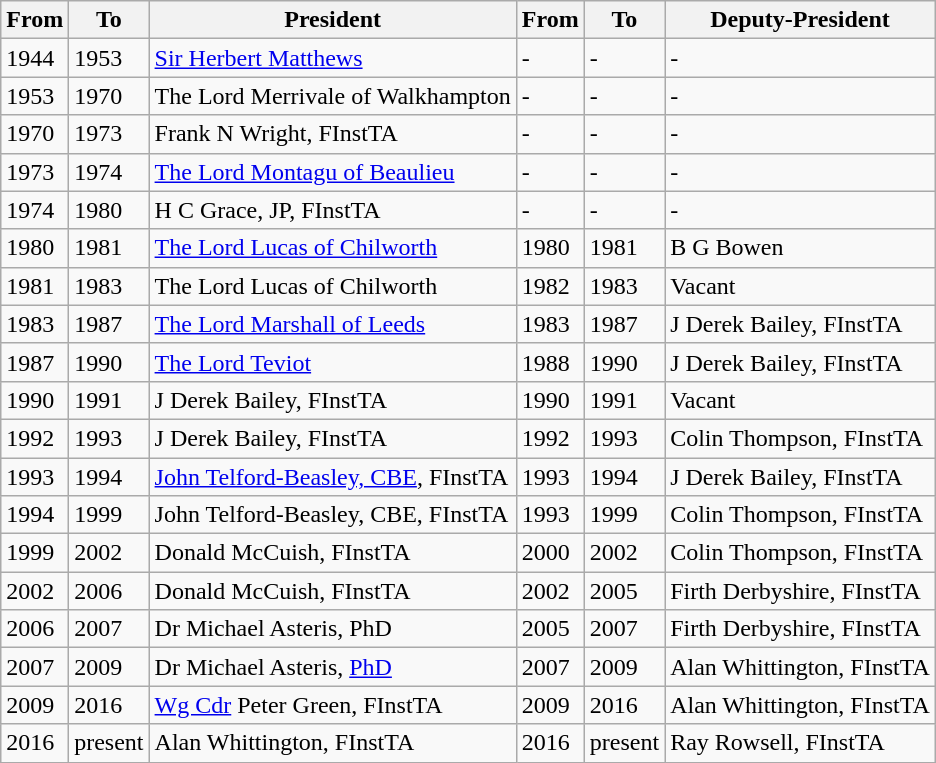<table class="wikitable">
<tr>
<th>From</th>
<th>To</th>
<th>President</th>
<th>From</th>
<th>To</th>
<th>Deputy-President</th>
</tr>
<tr>
<td>1944</td>
<td>1953</td>
<td><a href='#'>Sir Herbert Matthews</a></td>
<td>-</td>
<td>-</td>
<td>-</td>
</tr>
<tr>
<td>1953</td>
<td>1970</td>
<td>The Lord Merrivale of Walkhampton</td>
<td>-</td>
<td>-</td>
<td>-</td>
</tr>
<tr>
<td>1970</td>
<td>1973</td>
<td>Frank N Wright, FInstTA</td>
<td>-</td>
<td>-</td>
<td>-</td>
</tr>
<tr>
<td>1973</td>
<td>1974</td>
<td><a href='#'>The Lord Montagu of Beaulieu</a></td>
<td>-</td>
<td>-</td>
<td>-</td>
</tr>
<tr>
<td>1974</td>
<td>1980</td>
<td>H C Grace, JP, FInstTA</td>
<td>-</td>
<td>-</td>
<td>-</td>
</tr>
<tr>
<td>1980</td>
<td>1981</td>
<td><a href='#'>The Lord Lucas of Chilworth</a></td>
<td>1980</td>
<td>1981</td>
<td>B G Bowen</td>
</tr>
<tr>
<td>1981</td>
<td>1983</td>
<td>The Lord Lucas of Chilworth</td>
<td>1982</td>
<td>1983</td>
<td>Vacant</td>
</tr>
<tr>
<td>1983</td>
<td>1987</td>
<td><a href='#'>The Lord Marshall of Leeds</a></td>
<td>1983</td>
<td>1987</td>
<td>J Derek Bailey, FInstTA</td>
</tr>
<tr>
<td>1987</td>
<td>1990</td>
<td><a href='#'>The Lord Teviot</a></td>
<td>1988</td>
<td>1990</td>
<td>J Derek Bailey, FInstTA</td>
</tr>
<tr>
<td>1990</td>
<td>1991</td>
<td>J Derek Bailey, FInstTA</td>
<td>1990</td>
<td>1991</td>
<td>Vacant</td>
</tr>
<tr>
<td>1992</td>
<td>1993</td>
<td>J Derek Bailey, FInstTA</td>
<td>1992</td>
<td>1993</td>
<td>Colin Thompson, FInstTA</td>
</tr>
<tr>
<td>1993</td>
<td>1994</td>
<td><a href='#'>John Telford-Beasley, CBE</a>, FInstTA</td>
<td>1993</td>
<td>1994</td>
<td>J Derek Bailey, FInstTA</td>
</tr>
<tr>
<td>1994</td>
<td>1999</td>
<td>John Telford-Beasley, CBE, FInstTA</td>
<td>1993</td>
<td>1999</td>
<td>Colin Thompson, FInstTA</td>
</tr>
<tr>
<td>1999</td>
<td>2002</td>
<td>Donald McCuish, FInstTA</td>
<td>2000</td>
<td>2002</td>
<td>Colin Thompson, FInstTA</td>
</tr>
<tr>
<td>2002</td>
<td>2006</td>
<td>Donald McCuish, FInstTA</td>
<td>2002</td>
<td>2005</td>
<td>Firth Derbyshire, FInstTA</td>
</tr>
<tr>
<td>2006</td>
<td>2007</td>
<td>Dr Michael Asteris, PhD</td>
<td>2005</td>
<td>2007</td>
<td>Firth Derbyshire, FInstTA</td>
</tr>
<tr>
<td>2007</td>
<td>2009</td>
<td>Dr Michael Asteris, <a href='#'>PhD</a></td>
<td>2007</td>
<td>2009</td>
<td>Alan Whittington, FInstTA</td>
</tr>
<tr>
<td>2009</td>
<td>2016</td>
<td><a href='#'>Wg Cdr</a> Peter Green, FInstTA</td>
<td>2009</td>
<td>2016</td>
<td>Alan Whittington, FInstTA</td>
</tr>
<tr>
<td>2016</td>
<td>present</td>
<td>Alan Whittington, FInstTA</td>
<td>2016</td>
<td>present</td>
<td>Ray Rowsell, FInstTA</td>
</tr>
</table>
